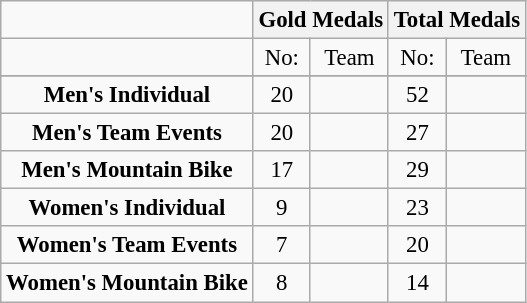<table class="wikitable" style="text-align: center; font-size:95%;">
<tr>
<td></td>
<th colspan=2>Gold Medals</th>
<th colspan=2>Total Medals</th>
</tr>
<tr>
<td></td>
<td>No:</td>
<td>Team</td>
<td>No:</td>
<td>Team</td>
</tr>
<tr>
</tr>
<tr>
<td><strong>Men's Individual</strong></td>
<td>20</td>
<td align="left"></td>
<td>52</td>
<td align="left"></td>
</tr>
<tr>
<td><strong>Men's Team Events</strong></td>
<td>20</td>
<td align="left"></td>
<td>27</td>
<td align="left"></td>
</tr>
<tr>
<td><strong>Men's Mountain Bike</strong></td>
<td>17</td>
<td align="left"></td>
<td>29</td>
<td align="left"></td>
</tr>
<tr>
<td><strong>Women's Individual</strong></td>
<td>9</td>
<td align="left"> <br> </td>
<td>23</td>
<td align="left"></td>
</tr>
<tr>
<td><strong>Women's Team Events</strong></td>
<td>7</td>
<td align="left"></td>
<td>20</td>
<td align="left"></td>
</tr>
<tr>
<td><strong>Women's Mountain Bike</strong></td>
<td>8</td>
<td align="left"></td>
<td>14</td>
<td align="left"></td>
</tr>
</table>
